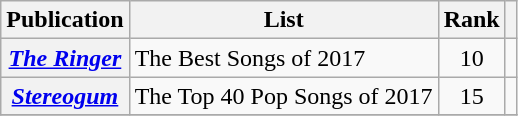<table class="wikitable plainrowheaders sortable" style="margin-right: 0;">
<tr>
<th scope="col">Publication</th>
<th scope="col">List</th>
<th scope="col">Rank</th>
<th scope="col" class="unsortable"></th>
</tr>
<tr>
<th scope="row"><em><a href='#'>The Ringer</a></em></th>
<td>The Best Songs of 2017</td>
<td style="text-align:center">10</td>
<td style="text-align:center"></td>
</tr>
<tr>
<th scope="row"><em><a href='#'>Stereogum</a></em></th>
<td>The Top 40 Pop Songs of 2017</td>
<td style="text-align:center">15</td>
<td style="text-align:center"></td>
</tr>
<tr>
</tr>
</table>
